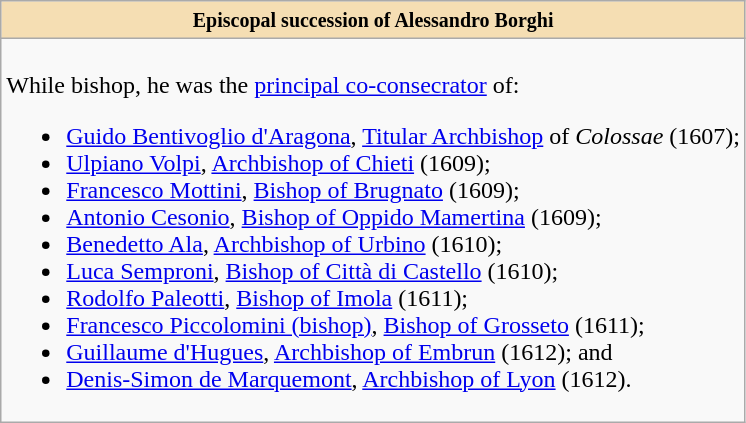<table role="presentation" class="wikitable mw-collapsible mw-collapsed"|>
<tr>
<th style="background:#F5DEB3"><small>Episcopal succession of Alessandro Borghi</small></th>
</tr>
<tr>
<td><br>While bishop, he was the <a href='#'>principal co-consecrator</a> of:<ul><li><a href='#'>Guido Bentivoglio d'Aragona</a>, <a href='#'>Titular Archbishop</a> of <em>Colossae</em> (1607);</li><li><a href='#'>Ulpiano Volpi</a>, <a href='#'>Archbishop of Chieti</a> (1609);</li><li><a href='#'>Francesco Mottini</a>, <a href='#'>Bishop of Brugnato</a> (1609);</li><li><a href='#'>Antonio Cesonio</a>, <a href='#'>Bishop of Oppido Mamertina</a> (1609);</li><li><a href='#'>Benedetto Ala</a>, <a href='#'>Archbishop of Urbino</a> (1610);</li><li><a href='#'>Luca Semproni</a>, <a href='#'>Bishop of Città di Castello</a> (1610);</li><li><a href='#'>Rodolfo Paleotti</a>, <a href='#'>Bishop of Imola</a> (1611);</li><li><a href='#'>Francesco Piccolomini (bishop)</a>, <a href='#'>Bishop of Grosseto</a> (1611);</li><li><a href='#'>Guillaume d'Hugues</a>, <a href='#'>Archbishop of Embrun</a> (1612); and</li><li><a href='#'>Denis-Simon de Marquemont</a>, <a href='#'>Archbishop of Lyon</a> (1612).</li></ul></td>
</tr>
</table>
